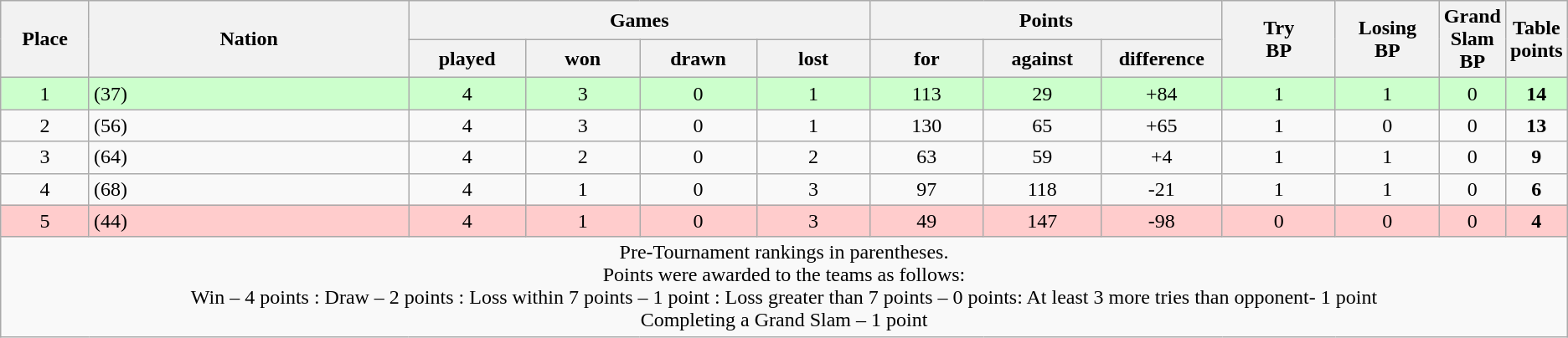<table class="wikitable">
<tr>
<th rowspan=2 width="6%">Place</th>
<th rowspan=2 width="23%">Nation</th>
<th colspan=4 width="40%">Games</th>
<th colspan=3 width="24%">Points</th>
<th rowspan=2 width="8%">Try<br>BP</th>
<th rowspan=2 width="8%">Losing<br>BP</th>
<th rowspan=2 width="8%">Grand Slam<br>BP</th>
<th rowspan=2 width="10%">Table<br>points</th>
</tr>
<tr>
<th width="8%">played</th>
<th width="8%">won</th>
<th width="8%">drawn</th>
<th width="8%">lost</th>
<th width="8%">for</th>
<th width="8%">against</th>
<th width="8%">difference</th>
</tr>
<tr style="text-align:center; background:#cfc;">
<td>1</td>
<td align=left> (37)</td>
<td>4</td>
<td>3</td>
<td>0</td>
<td>1</td>
<td>113</td>
<td>29</td>
<td>+84</td>
<td>1</td>
<td>1</td>
<td>0</td>
<td><strong>14</strong></td>
</tr>
<tr align=center>
<td>2</td>
<td align=left> (56)</td>
<td>4</td>
<td>3</td>
<td>0</td>
<td>1</td>
<td>130</td>
<td>65</td>
<td>+65</td>
<td>1</td>
<td>0</td>
<td>0</td>
<td><strong>13</strong></td>
</tr>
<tr align=center>
<td>3</td>
<td align=left> (64)</td>
<td>4</td>
<td>2</td>
<td>0</td>
<td>2</td>
<td>63</td>
<td>59</td>
<td>+4</td>
<td>1</td>
<td>1</td>
<td>0</td>
<td><strong>9</strong></td>
</tr>
<tr align=center>
<td>4</td>
<td align=left> (68)</td>
<td>4</td>
<td>1</td>
<td>0</td>
<td>3</td>
<td>97</td>
<td>118</td>
<td>-21</td>
<td>1</td>
<td>1</td>
<td>0</td>
<td><strong>6</strong></td>
</tr>
<tr style="text-align:center; background:#fcc;">
<td>5</td>
<td align=left> (44)</td>
<td>4</td>
<td>1</td>
<td>0</td>
<td>3</td>
<td>49</td>
<td>147</td>
<td>-98</td>
<td>0</td>
<td>0</td>
<td>0</td>
<td><strong>4</strong></td>
</tr>
<tr>
<td style="text-align:center;" colspan="100">Pre-Tournament rankings in parentheses. <br> Points were awarded to the teams as follows:<br>Win – 4 points : Draw – 2 points  : Loss within 7 points – 1 point : Loss greater than 7 points – 0 points: At least 3 more tries than opponent- 1 point<br>Completing a Grand Slam – 1 point</td>
</tr>
</table>
